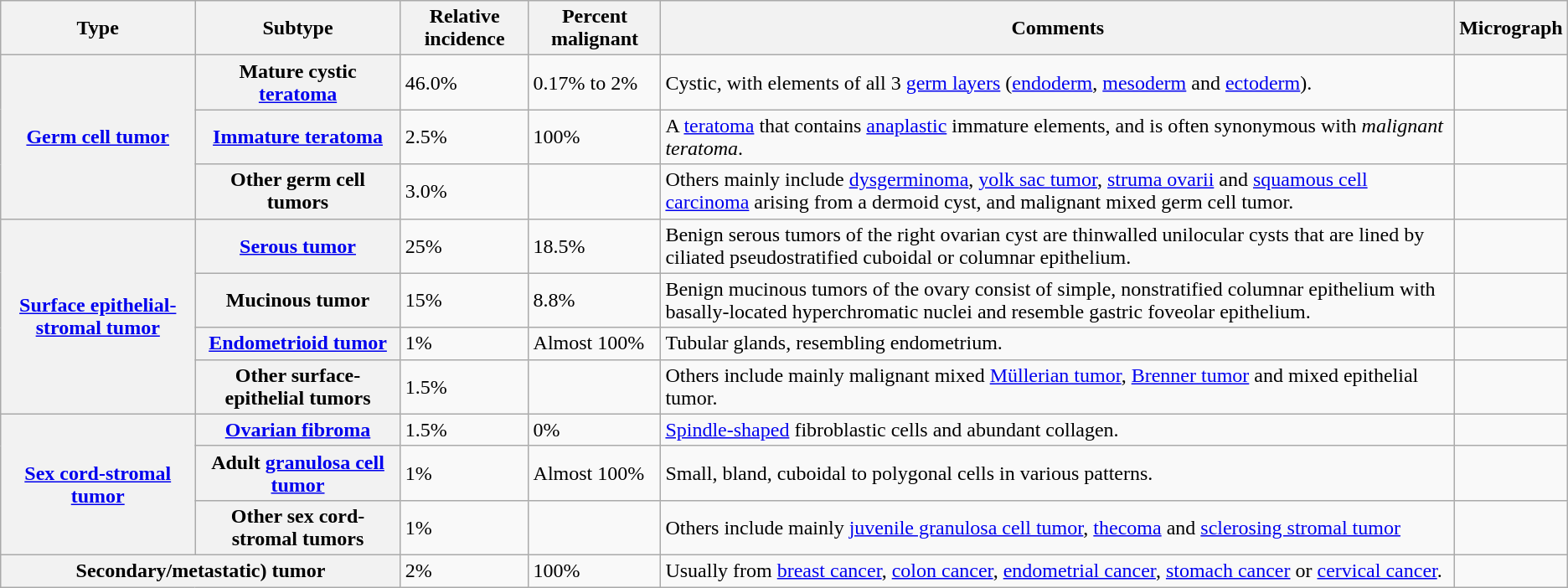<table class="wikitable">
<tr>
<th>Type</th>
<th>Subtype</th>
<th>Relative incidence</th>
<th>Percent malignant</th>
<th>Comments</th>
<th>Micrograph</th>
</tr>
<tr>
<th rowspan=3><a href='#'>Germ cell tumor</a></th>
<th>Mature cystic <a href='#'>teratoma</a></th>
<td>46.0%</td>
<td>0.17% to 2%</td>
<td>Cystic, with elements of all 3 <a href='#'>germ layers</a> (<a href='#'>endoderm</a>, <a href='#'>mesoderm</a> and <a href='#'>ectoderm</a>).</td>
<td></td>
</tr>
<tr>
<th><a href='#'>Immature teratoma</a></th>
<td>2.5%</td>
<td>100%</td>
<td>A <a href='#'>teratoma</a> that contains <a href='#'>anaplastic</a> immature elements, and is often synonymous with <em>malignant teratoma</em>.</td>
<td></td>
</tr>
<tr>
<th>Other germ cell tumors</th>
<td>3.0%</td>
<td></td>
<td>Others mainly include <a href='#'>dysgerminoma</a>, <a href='#'>yolk sac tumor</a>, <a href='#'>struma ovarii</a> and <a href='#'>squamous cell carcinoma</a> arising from a dermoid cyst, and malignant mixed germ cell tumor.</td>
<td></td>
</tr>
<tr>
<th rowspan=4><a href='#'>Surface epithelial-stromal tumor</a></th>
<th><a href='#'>Serous tumor</a></th>
<td>25%</td>
<td>18.5%</td>
<td>Benign serous tumors of the right ovarian cyst are thinwalled unilocular cysts that are lined by ciliated pseudostratified cuboidal or columnar epithelium.</td>
<td></td>
</tr>
<tr>
<th>Mucinous tumor</th>
<td>15%</td>
<td>8.8%</td>
<td>Benign mucinous tumors of the ovary consist of simple, nonstratified columnar epithelium with basally-located hyperchromatic nuclei and resemble gastric foveolar epithelium.</td>
<td></td>
</tr>
<tr>
<th><a href='#'>Endometrioid tumor</a></th>
<td>1%</td>
<td>Almost 100%</td>
<td>Tubular glands, resembling endometrium.</td>
<td></td>
</tr>
<tr>
<th>Other surface-epithelial tumors</th>
<td>1.5%</td>
<td></td>
<td>Others include mainly malignant mixed <a href='#'>Müllerian tumor</a>, <a href='#'>Brenner tumor</a> and mixed epithelial tumor.</td>
<td></td>
</tr>
<tr>
<th rowspan=3><a href='#'>Sex cord-stromal tumor</a></th>
<th><a href='#'>Ovarian fibroma</a></th>
<td>1.5%</td>
<td>0%</td>
<td><a href='#'>Spindle-shaped</a> fibroblastic cells and abundant collagen.</td>
<td></td>
</tr>
<tr>
<th>Adult <a href='#'>granulosa cell tumor</a></th>
<td>1%</td>
<td>Almost 100%</td>
<td>Small, bland, cuboidal to polygonal cells in various patterns.</td>
<td></td>
</tr>
<tr>
<th>Other sex cord-stromal tumors</th>
<td>1%</td>
<td></td>
<td>Others include mainly <a href='#'>juvenile granulosa cell tumor</a>, <a href='#'>thecoma</a> and <a href='#'>sclerosing stromal tumor</a></td>
<td></td>
</tr>
<tr>
<th colspan=2>Secondary/metastatic) tumor</th>
<td>2%</td>
<td>100%</td>
<td>Usually from <a href='#'>breast cancer</a>, <a href='#'>colon cancer</a>, <a href='#'>endometrial cancer</a>, <a href='#'>stomach cancer</a> or <a href='#'>cervical cancer</a>.</td>
<td></td>
</tr>
</table>
